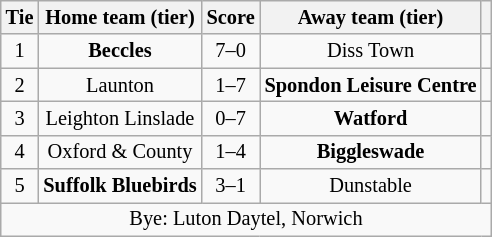<table class="wikitable" style="text-align:center; font-size:85%">
<tr>
<th>Tie</th>
<th>Home team (tier)</th>
<th>Score</th>
<th>Away team (tier)</th>
<th></th>
</tr>
<tr>
<td align="center">1</td>
<td><strong>Beccles</strong></td>
<td align="center">7–0</td>
<td>Diss Town</td>
<td></td>
</tr>
<tr>
<td align="center">2</td>
<td>Launton</td>
<td align="center">1–7</td>
<td><strong>Spondon Leisure Centre</strong></td>
<td></td>
</tr>
<tr>
<td align="center">3</td>
<td>Leighton Linslade</td>
<td align="center">0–7</td>
<td><strong>Watford</strong></td>
<td></td>
</tr>
<tr>
<td align="center">4</td>
<td>Oxford & County</td>
<td align="center">1–4</td>
<td><strong>Biggleswade</strong></td>
<td></td>
</tr>
<tr>
<td align="center">5</td>
<td><strong>Suffolk Bluebirds</strong></td>
<td align="center">3–1</td>
<td>Dunstable</td>
<td></td>
</tr>
<tr>
<td colspan="5" align="center">Bye: Luton Daytel, Norwich</td>
</tr>
</table>
